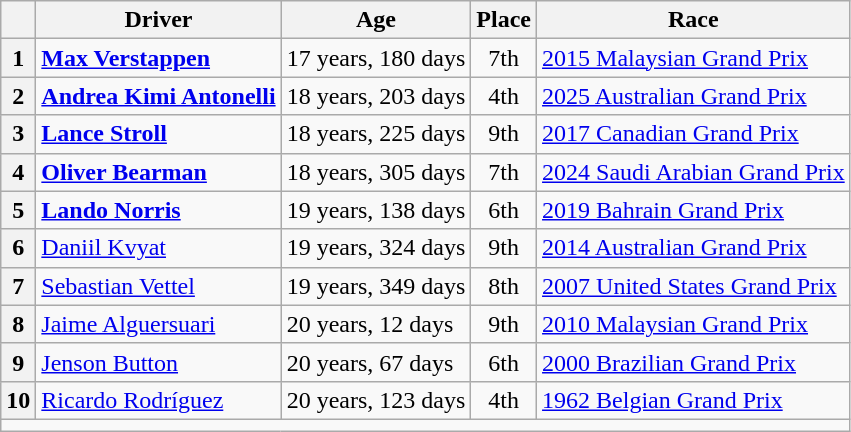<table class="wikitable">
<tr>
<th></th>
<th>Driver</th>
<th>Age</th>
<th>Place</th>
<th>Race</th>
</tr>
<tr>
<th>1</th>
<td> <strong><a href='#'>Max Verstappen</a></strong></td>
<td>17 years, 180 days</td>
<td align=center>7th</td>
<td><a href='#'>2015 Malaysian Grand Prix</a></td>
</tr>
<tr>
<th>2</th>
<td> <strong><a href='#'>Andrea Kimi Antonelli</a></strong></td>
<td>18 years, 203 days</td>
<td align=center>4th</td>
<td><a href='#'>2025 Australian Grand Prix</a></td>
</tr>
<tr>
<th>3</th>
<td> <strong><a href='#'>Lance Stroll</a></strong></td>
<td>18 years, 225 days</td>
<td align=center>9th</td>
<td><a href='#'>2017 Canadian Grand Prix</a></td>
</tr>
<tr>
<th>4</th>
<td> <strong><a href='#'>Oliver Bearman</a></strong></td>
<td>18 years, 305 days</td>
<td align=center>7th</td>
<td><a href='#'>2024 Saudi Arabian Grand Prix</a></td>
</tr>
<tr>
<th>5</th>
<td> <strong><a href='#'>Lando Norris</a></strong></td>
<td>19 years, 138 days</td>
<td align=center>6th</td>
<td><a href='#'>2019 Bahrain Grand Prix</a></td>
</tr>
<tr>
<th>6</th>
<td> <a href='#'>Daniil Kvyat</a></td>
<td>19 years, 324 days</td>
<td align=center>9th</td>
<td><a href='#'>2014 Australian Grand Prix</a></td>
</tr>
<tr>
<th>7</th>
<td> <a href='#'>Sebastian Vettel</a></td>
<td>19 years, 349 days</td>
<td align=center>8th</td>
<td><a href='#'>2007 United States Grand Prix</a></td>
</tr>
<tr>
<th>8</th>
<td> <a href='#'>Jaime Alguersuari</a></td>
<td>20 years, 12 days</td>
<td align=center>9th</td>
<td><a href='#'>2010 Malaysian Grand Prix</a></td>
</tr>
<tr>
<th>9</th>
<td> <a href='#'>Jenson Button</a></td>
<td>20 years, 67 days</td>
<td align=center>6th</td>
<td><a href='#'>2000 Brazilian Grand Prix</a></td>
</tr>
<tr>
<th>10</th>
<td> <a href='#'>Ricardo Rodríguez</a></td>
<td>20 years, 123 days</td>
<td align=center>4th</td>
<td><a href='#'>1962 Belgian Grand Prix</a></td>
</tr>
<tr align=center>
<td colspan=6></td>
</tr>
</table>
